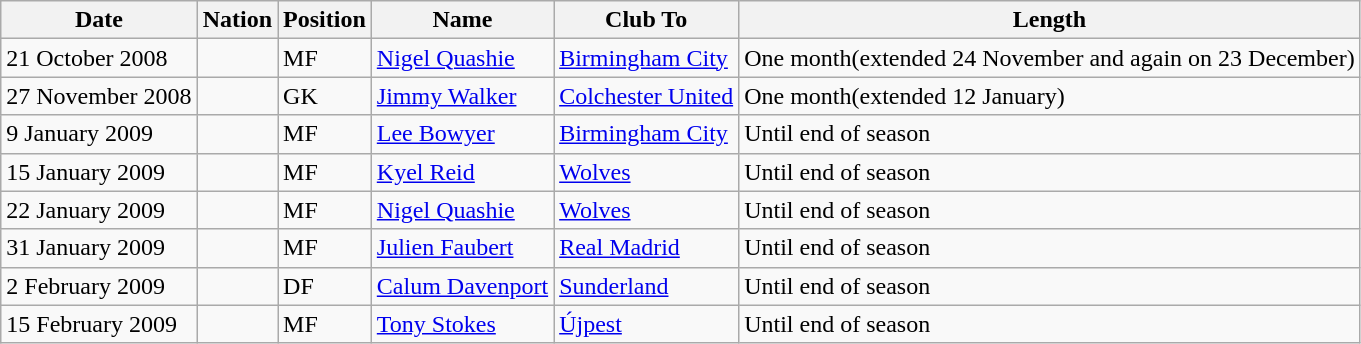<table class="wikitable">
<tr>
<th>Date</th>
<th>Nation</th>
<th>Position</th>
<th>Name</th>
<th>Club To</th>
<th>Length</th>
</tr>
<tr>
<td>21 October 2008</td>
<td></td>
<td>MF</td>
<td><a href='#'>Nigel Quashie</a></td>
<td><a href='#'>Birmingham City</a></td>
<td>One month(extended 24 November and again on 23 December)</td>
</tr>
<tr>
<td>27 November 2008</td>
<td></td>
<td>GK</td>
<td><a href='#'>Jimmy Walker</a></td>
<td><a href='#'>Colchester United</a></td>
<td>One month(extended 12 January)</td>
</tr>
<tr>
<td>9 January 2009</td>
<td></td>
<td>MF</td>
<td><a href='#'>Lee Bowyer</a></td>
<td><a href='#'>Birmingham City</a></td>
<td>Until end of season</td>
</tr>
<tr>
<td>15 January 2009</td>
<td></td>
<td>MF</td>
<td><a href='#'>Kyel Reid</a></td>
<td><a href='#'>Wolves</a></td>
<td>Until end of season</td>
</tr>
<tr>
<td>22 January 2009</td>
<td></td>
<td>MF</td>
<td><a href='#'>Nigel Quashie</a></td>
<td><a href='#'>Wolves</a></td>
<td>Until end of season</td>
</tr>
<tr>
<td>31 January 2009</td>
<td></td>
<td>MF</td>
<td><a href='#'>Julien Faubert</a></td>
<td><a href='#'>Real Madrid</a></td>
<td>Until end of season</td>
</tr>
<tr>
<td>2 February 2009</td>
<td></td>
<td>DF</td>
<td><a href='#'>Calum Davenport</a></td>
<td><a href='#'>Sunderland</a></td>
<td>Until end of season</td>
</tr>
<tr>
<td>15 February 2009</td>
<td></td>
<td>MF</td>
<td><a href='#'>Tony Stokes</a></td>
<td><a href='#'>Újpest</a></td>
<td>Until end of season</td>
</tr>
</table>
